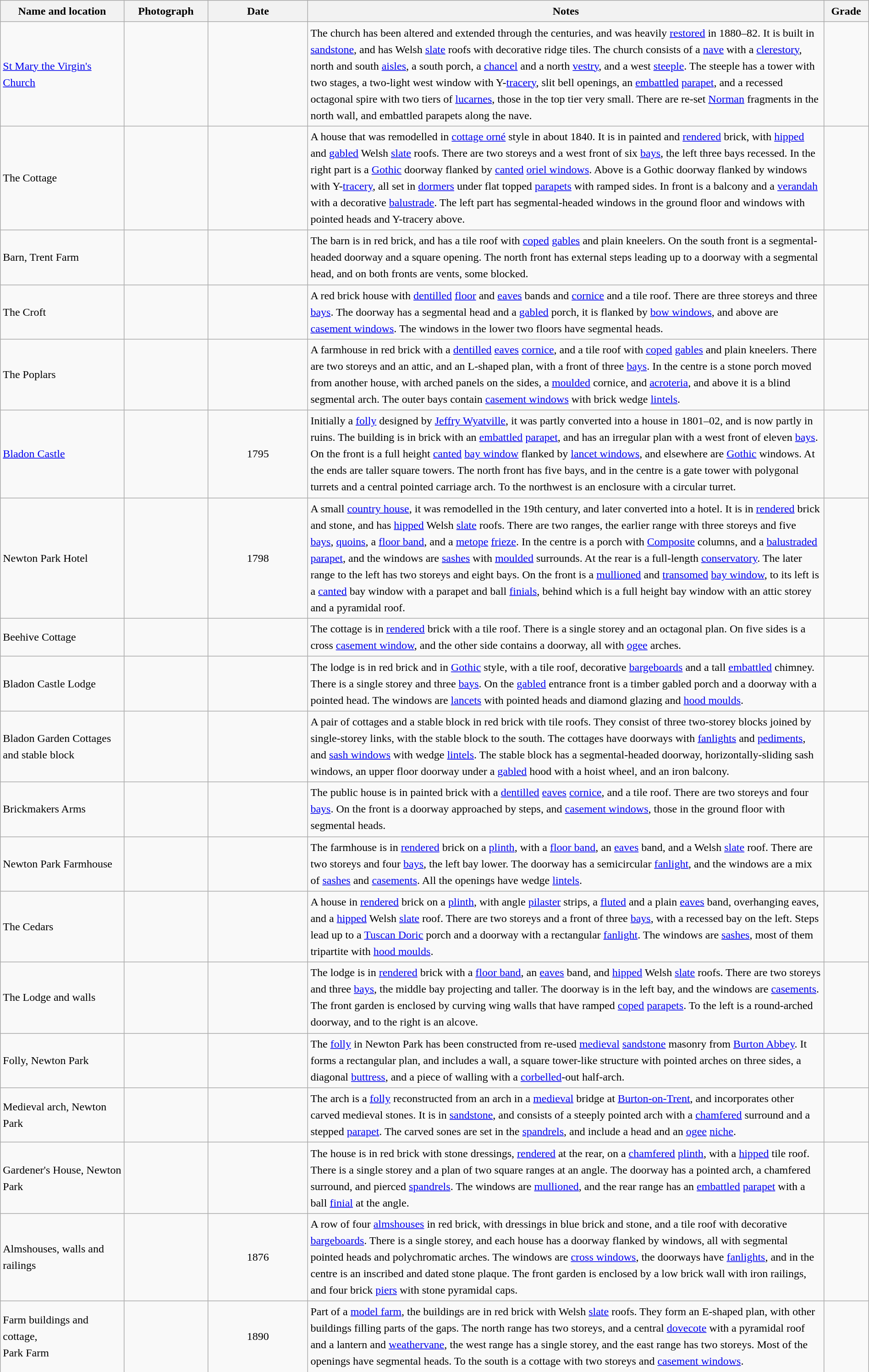<table class="wikitable sortable plainrowheaders" style="width:100%; border:0; text-align:left; line-height:150%;">
<tr>
<th scope="col"  style="width:150px">Name and location</th>
<th scope="col"  style="width:100px" class="unsortable">Photograph</th>
<th scope="col"  style="width:120px">Date</th>
<th scope="col"  style="width:650px" class="unsortable">Notes</th>
<th scope="col"  style="width:50px">Grade</th>
</tr>
<tr>
<td><a href='#'>St Mary the Virgin's Church</a><br><small></small></td>
<td></td>
<td align="center"></td>
<td>The church has been altered and extended through the centuries, and was heavily <a href='#'>restored</a> in 1880–82.  It is built in <a href='#'>sandstone</a>, and has Welsh <a href='#'>slate</a> roofs with decorative ridge tiles.  The church consists of a <a href='#'>nave</a> with a <a href='#'>clerestory</a>, north and south <a href='#'>aisles</a>, a south porch, a <a href='#'>chancel</a> and a north <a href='#'>vestry</a>, and a west <a href='#'>steeple</a>.  The steeple has a tower with two stages, a two-light west window with Y-<a href='#'>tracery</a>, slit bell openings, an <a href='#'>embattled</a> <a href='#'>parapet</a>, and a recessed octagonal spire with two tiers of <a href='#'>lucarnes</a>, those in the top tier very small.  There are re-set <a href='#'>Norman</a> fragments in the north wall, and embattled parapets along the nave.</td>
<td align="center" ></td>
</tr>
<tr>
<td>The Cottage<br><small></small></td>
<td></td>
<td align="center"></td>
<td>A house that was remodelled in <a href='#'>cottage orné</a> style in about 1840.  It is in painted and <a href='#'>rendered</a> brick, with <a href='#'>hipped</a> and <a href='#'>gabled</a> Welsh <a href='#'>slate</a> roofs.  There are two storeys and a west front of six <a href='#'>bays</a>, the left three bays recessed.  In the right part is a <a href='#'>Gothic</a> doorway flanked by <a href='#'>canted</a> <a href='#'>oriel windows</a>.  Above is a Gothic doorway flanked by windows with Y-<a href='#'>tracery</a>, all set in <a href='#'>dormers</a> under flat topped <a href='#'>parapets</a> with ramped sides.  In front is a balcony and a <a href='#'>verandah</a> with a decorative <a href='#'>balustrade</a>.  The left part has segmental-headed windows in the ground floor and windows with pointed heads and Y-tracery above.</td>
<td align="center" ></td>
</tr>
<tr>
<td>Barn, Trent Farm<br><small></small></td>
<td></td>
<td align="center"></td>
<td>The barn is in red brick, and has a tile roof with <a href='#'>coped</a> <a href='#'>gables</a> and plain kneelers.  On the south front is a segmental-headed doorway and a square opening.  The north front has external steps leading up to a doorway with a segmental head, and on both fronts are vents, some blocked.</td>
<td align="center" ></td>
</tr>
<tr>
<td>The Croft<br><small></small></td>
<td></td>
<td align="center"></td>
<td>A red brick house with <a href='#'>dentilled</a> <a href='#'>floor</a> and <a href='#'>eaves</a> bands and <a href='#'>cornice</a> and a tile roof.  There are three storeys and three <a href='#'>bays</a>.  The doorway has a segmental head and a <a href='#'>gabled</a> porch, it is flanked by <a href='#'>bow windows</a>, and above are <a href='#'>casement windows</a>.  The windows in the lower two floors have segmental heads.</td>
<td align="center" ></td>
</tr>
<tr>
<td>The Poplars<br><small></small></td>
<td></td>
<td align="center"></td>
<td>A farmhouse in red brick with a <a href='#'>dentilled</a> <a href='#'>eaves</a> <a href='#'>cornice</a>, and a tile roof with <a href='#'>coped</a> <a href='#'>gables</a> and plain kneelers.  There are two storeys and an attic, and an L-shaped plan, with a front of three <a href='#'>bays</a>.  In the centre is a stone porch moved from another house, with arched panels on the sides, a <a href='#'>moulded</a> cornice, and <a href='#'>acroteria</a>, and above it is a blind segmental arch.  The outer bays contain <a href='#'>casement windows</a> with brick wedge <a href='#'>lintels</a>.</td>
<td align="center" ></td>
</tr>
<tr>
<td><a href='#'>Bladon Castle</a><br><small></small></td>
<td></td>
<td align="center">1795</td>
<td>Initially a <a href='#'>folly</a> designed by <a href='#'>Jeffry Wyatville</a>, it was partly converted into a house in 1801–02, and is now partly in ruins.  The building is in brick with an <a href='#'>embattled</a> <a href='#'>parapet</a>, and has an irregular plan with a west front of eleven <a href='#'>bays</a>.  On the front is a full height <a href='#'>canted</a> <a href='#'>bay window</a> flanked by <a href='#'>lancet windows</a>, and elsewhere are <a href='#'>Gothic</a> windows.  At the ends are taller square towers.  The north front has five bays, and in the centre is a gate tower with polygonal turrets and a central pointed carriage arch.  To the northwest is an enclosure with a circular turret.</td>
<td align="center" ></td>
</tr>
<tr>
<td>Newton Park Hotel<br><small></small></td>
<td></td>
<td align="center">1798</td>
<td>A small <a href='#'>country house</a>, it was remodelled in the 19th century, and later converted into a hotel.  It is in <a href='#'>rendered</a> brick and stone, and has <a href='#'>hipped</a> Welsh <a href='#'>slate</a> roofs.  There are two ranges, the earlier range with three storeys and five <a href='#'>bays</a>, <a href='#'>quoins</a>, a <a href='#'>floor band</a>, and a <a href='#'>metope</a> <a href='#'>frieze</a>.  In the centre is a porch with <a href='#'>Composite</a> columns, and a <a href='#'>balustraded</a> <a href='#'>parapet</a>, and the windows are <a href='#'>sashes</a> with <a href='#'>moulded</a> surrounds.  At the rear is a full-length <a href='#'>conservatory</a>.  The later range to the left has two storeys and eight bays.  On the front is a <a href='#'>mullioned</a> and <a href='#'>transomed</a> <a href='#'>bay window</a>, to its left is a <a href='#'>canted</a> bay window with a parapet and ball <a href='#'>finials</a>, behind which is a full height bay window with an attic storey and a pyramidal roof.</td>
<td align="center" ></td>
</tr>
<tr>
<td>Beehive Cottage<br><small></small></td>
<td></td>
<td align="center"></td>
<td>The cottage is in <a href='#'>rendered</a> brick with a tile roof.  There is a single storey and an octagonal plan.  On five sides is a cross <a href='#'>casement window</a>, and the other side contains a doorway, all with <a href='#'>ogee</a> arches.</td>
<td align="center" ></td>
</tr>
<tr>
<td>Bladon Castle Lodge<br><small></small></td>
<td></td>
<td align="center"></td>
<td>The lodge is in red brick and in <a href='#'>Gothic</a> style, with a tile roof, decorative <a href='#'>bargeboards</a> and a tall <a href='#'>embattled</a> chimney.  There is a single storey and three <a href='#'>bays</a>.  On the <a href='#'>gabled</a> entrance front is a timber gabled porch and a doorway with a pointed head.  The windows are <a href='#'>lancets</a> with pointed heads and diamond glazing and <a href='#'>hood moulds</a>.</td>
<td align="center" ></td>
</tr>
<tr>
<td>Bladon Garden Cottages and stable block<br><small></small></td>
<td></td>
<td align="center"></td>
<td>A pair of cottages and a stable block in red brick with tile roofs.  They consist of three two-storey blocks joined by single-storey links, with the stable block to the south.  The cottages have doorways with <a href='#'>fanlights</a> and <a href='#'>pediments</a>, and <a href='#'>sash windows</a> with wedge <a href='#'>lintels</a>.  The stable block has a segmental-headed doorway, horizontally-sliding sash windows, an upper floor doorway under a <a href='#'>gabled</a> hood with a hoist wheel, and an iron balcony.</td>
<td align="center" ></td>
</tr>
<tr>
<td>Brickmakers Arms<br><small></small></td>
<td></td>
<td align="center"></td>
<td>The public house is in painted brick with a <a href='#'>dentilled</a> <a href='#'>eaves</a> <a href='#'>cornice</a>, and a tile roof.  There are two storeys and four <a href='#'>bays</a>.  On the front is a doorway approached by steps, and <a href='#'>casement windows</a>, those in the ground floor with segmental heads.</td>
<td align="center" ></td>
</tr>
<tr>
<td>Newton Park Farmhouse<br><small></small></td>
<td></td>
<td align="center"></td>
<td>The farmhouse is in <a href='#'>rendered</a> brick on a <a href='#'>plinth</a>, with a <a href='#'>floor band</a>, an <a href='#'>eaves</a> band, and a Welsh <a href='#'>slate</a> roof. There are two storeys and four <a href='#'>bays</a>, the left bay lower.  The doorway has a semicircular <a href='#'>fanlight</a>, and the windows are a mix of <a href='#'>sashes</a> and <a href='#'>casements</a>.  All the openings have wedge <a href='#'>lintels</a>.</td>
<td align="center" ></td>
</tr>
<tr>
<td>The Cedars<br><small></small></td>
<td></td>
<td align="center"></td>
<td>A house in <a href='#'>rendered</a> brick on a <a href='#'>plinth</a>, with angle <a href='#'>pilaster</a> strips, a <a href='#'>fluted</a> and a plain <a href='#'>eaves</a> band, overhanging eaves, and a <a href='#'>hipped</a> Welsh <a href='#'>slate</a> roof.  There are two storeys and a front of three <a href='#'>bays</a>, with a recessed bay on the left.  Steps lead up to a <a href='#'>Tuscan Doric</a> porch and a doorway with a rectangular <a href='#'>fanlight</a>.  The windows are <a href='#'>sashes</a>, most of them tripartite with <a href='#'>hood moulds</a>.</td>
<td align="center" ></td>
</tr>
<tr>
<td>The Lodge and walls<br><small></small></td>
<td></td>
<td align="center"></td>
<td>The lodge is in <a href='#'>rendered</a> brick with a <a href='#'>floor band</a>, an <a href='#'>eaves</a> band, and <a href='#'>hipped</a> Welsh <a href='#'>slate</a> roofs.  There are two storeys and three <a href='#'>bays</a>, the middle bay projecting and taller.  The doorway is in the left bay, and the windows are <a href='#'>casements</a>.  The front garden is enclosed by curving wing walls that have ramped <a href='#'>coped</a> <a href='#'>parapets</a>.  To the left is a round-arched doorway, and to the right is an alcove.</td>
<td align="center" ></td>
</tr>
<tr>
<td>Folly, Newton Park<br><small></small></td>
<td></td>
<td align="center"></td>
<td>The <a href='#'>folly</a> in Newton Park has been constructed from re-used <a href='#'>medieval</a> <a href='#'>sandstone</a> masonry from <a href='#'>Burton Abbey</a>.  It forms a rectangular plan, and includes a wall, a square tower-like structure with pointed arches on three sides, a diagonal <a href='#'>buttress</a>, and a piece of walling with a <a href='#'>corbelled</a>-out half-arch.</td>
<td align="center" ></td>
</tr>
<tr>
<td>Medieval arch, Newton Park<br><small></small></td>
<td></td>
<td align="center"></td>
<td>The arch is a <a href='#'>folly</a> reconstructed from an arch in a <a href='#'>medieval</a> bridge at <a href='#'>Burton-on-Trent</a>, and incorporates other carved medieval stones.  It is in <a href='#'>sandstone</a>, and consists of a steeply pointed arch with a <a href='#'>chamfered</a> surround and a stepped <a href='#'>parapet</a>. The carved sones are set in the <a href='#'>spandrels</a>, and include a head and an <a href='#'>ogee</a> <a href='#'>niche</a>.</td>
<td align="center" ></td>
</tr>
<tr>
<td>Gardener's House, Newton Park<br><small></small></td>
<td></td>
<td align="center"></td>
<td>The house is in red brick with stone dressings, <a href='#'>rendered</a> at the rear, on a <a href='#'>chamfered</a> <a href='#'>plinth</a>, with a <a href='#'>hipped</a> tile roof.  There is a single storey and a plan of two square ranges at an angle.  The doorway has a pointed arch, a chamfered surround, and pierced <a href='#'>spandrels</a>.  The windows are <a href='#'>mullioned</a>, and the rear range has an <a href='#'>embattled</a> <a href='#'>parapet</a> with a ball <a href='#'>finial</a> at the angle.</td>
<td align="center" ></td>
</tr>
<tr>
<td>Almshouses, walls and railings<br><small></small></td>
<td></td>
<td align="center">1876</td>
<td>A row of four <a href='#'>almshouses</a> in red brick, with dressings in blue brick and stone, and a tile roof with decorative <a href='#'>bargeboards</a>.  There is a single storey, and each house has a doorway flanked by windows, all with segmental pointed heads and polychromatic arches.  The windows are <a href='#'>cross windows</a>, the doorways have <a href='#'>fanlights</a>, and in the centre is an inscribed and dated stone plaque.  The front garden is enclosed by a low brick wall with iron railings, and four brick <a href='#'>piers</a> with stone pyramidal caps.</td>
<td align="center" ></td>
</tr>
<tr>
<td>Farm buildings and cottage,<br>Park Farm<br><small></small></td>
<td></td>
<td align="center">1890</td>
<td>Part of a <a href='#'>model farm</a>, the buildings are in red brick with Welsh <a href='#'>slate</a> roofs.  They form an E-shaped plan, with other buildings filling parts of the gaps.  The north range has two storeys, and a central <a href='#'>dovecote</a> with a pyramidal roof and a lantern and <a href='#'>weathervane</a>, the west range has a single storey, and the east range has two storeys.  Most of the openings have segmental heads.  To the south is a cottage with two storeys and <a href='#'>casement windows</a>.</td>
<td align="center" ></td>
</tr>
<tr>
</tr>
</table>
